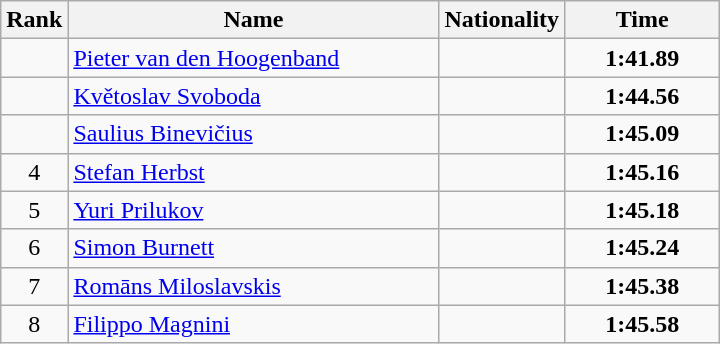<table class="wikitable">
<tr>
<th>Rank</th>
<th style="width: 15em">Name</th>
<th>Nationality</th>
<th style="width: 6em">Time</th>
</tr>
<tr>
<td align="center"></td>
<td><a href='#'>Pieter van den Hoogenband</a></td>
<td></td>
<td align="center"><strong>1:41.89</strong></td>
</tr>
<tr>
<td align="center"></td>
<td><a href='#'>Květoslav Svoboda</a></td>
<td></td>
<td align="center"><strong>1:44.56</strong></td>
</tr>
<tr>
<td align="center"></td>
<td><a href='#'>Saulius Binevičius</a></td>
<td></td>
<td align="center"><strong>1:45.09</strong></td>
</tr>
<tr>
<td align="center">4</td>
<td><a href='#'>Stefan Herbst</a></td>
<td></td>
<td align="center"><strong>1:45.16</strong></td>
</tr>
<tr>
<td align="center">5</td>
<td><a href='#'>Yuri Prilukov</a></td>
<td></td>
<td align="center"><strong>1:45.18</strong></td>
</tr>
<tr>
<td align="center">6</td>
<td><a href='#'>Simon Burnett</a></td>
<td></td>
<td align="center"><strong>1:45.24</strong></td>
</tr>
<tr>
<td align="center">7</td>
<td><a href='#'>Romāns Miloslavskis</a></td>
<td></td>
<td align="center"><strong>1:45.38</strong></td>
</tr>
<tr>
<td align="center">8</td>
<td><a href='#'>Filippo Magnini</a></td>
<td></td>
<td align="center"><strong>1:45.58</strong></td>
</tr>
</table>
